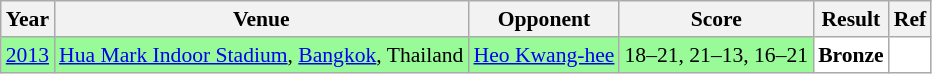<table class="sortable wikitable" style="font-size: 90%">
<tr>
<th>Year</th>
<th>Venue</th>
<th>Opponent</th>
<th>Score</th>
<th>Result</th>
<th>Ref</th>
</tr>
<tr style="background:#98FB98">
<td align="center"><a href='#'>2013</a></td>
<td align="left"><a href='#'>Hua Mark Indoor Stadium</a>, <a href='#'>Bangkok</a>, Thailand</td>
<td align="left"> <a href='#'>Heo Kwang-hee</a></td>
<td align="left">18–21, 21–13, 16–21</td>
<td style="text-align: left; background:white"> <strong>Bronze</strong></td>
<td style="text-align: center; background:white"></td>
</tr>
</table>
